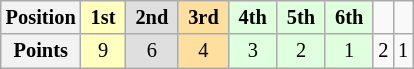<table class="wikitable" style="font-size:85%; text-align:center">
<tr>
<th>Position</th>
<td style="background:#ffffbf;"> <strong>1st</strong> </td>
<td style="background:#dfdfdf;"> <strong>2nd</strong> </td>
<td style="background:#ffdf9f;"> <strong>3rd</strong> </td>
<td style="background:#dfffdf;"> <strong>4th</strong> </td>
<td style="background:#dfffdf;"> <strong>5th</strong> </td>
<td style="background:#dfffdf;"> <strong>6th</strong> </td>
<td>  </td>
<td>  </td>
</tr>
<tr>
<th>Points</th>
<td style="background:#ffffbf;">9</td>
<td style="background:#dfdfdf;">6</td>
<td style="background:#ffdf9f;">4</td>
<td style="background:#dfffdf;">3</td>
<td style="background:#dfffdf;">2</td>
<td style="background:#dfffdf;">1</td>
<td>2</td>
<td>1</td>
</tr>
</table>
